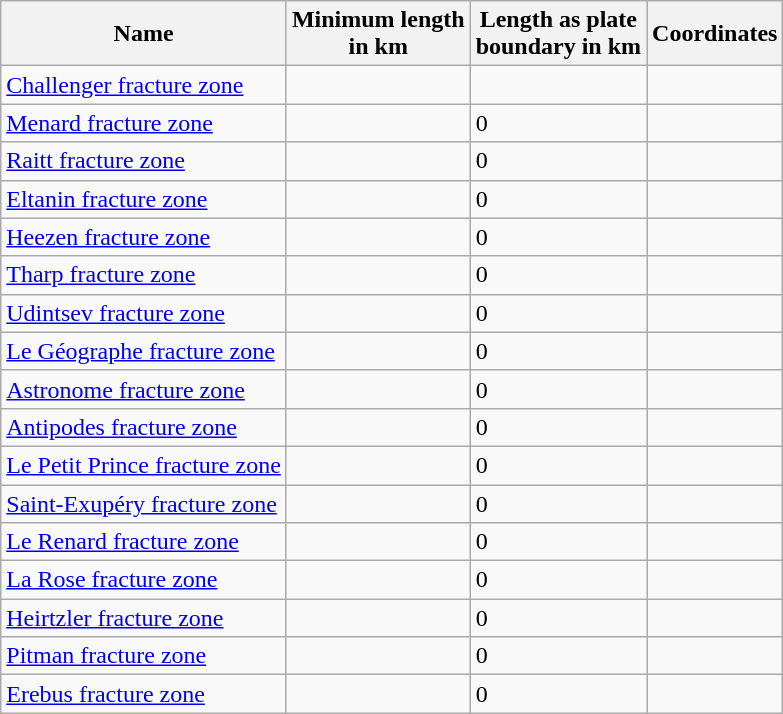<table class="wikitable sortable" style="margin-right:0">
<tr>
<th>Name</th>
<th>Minimum length<br>in km</th>
<th>Length as plate <br>boundary in km</th>
<th>Coordinates</th>
</tr>
<tr>
<td><a href='#'>Challenger fracture zone</a></td>
<td></td>
<td></td>
<td></td>
</tr>
<tr>
<td><a href='#'>Menard fracture zone</a></td>
<td></td>
<td>0</td>
<td></td>
</tr>
<tr>
<td><a href='#'>Raitt fracture zone</a></td>
<td></td>
<td>0</td>
<td></td>
</tr>
<tr>
<td><a href='#'>Eltanin fracture zone</a></td>
<td></td>
<td>0</td>
<td></td>
</tr>
<tr>
<td><a href='#'>Heezen fracture zone</a></td>
<td></td>
<td>0</td>
<td></td>
</tr>
<tr>
<td><a href='#'>Tharp fracture zone</a></td>
<td></td>
<td>0</td>
<td></td>
</tr>
<tr>
<td><a href='#'>Udintsev fracture zone</a></td>
<td></td>
<td>0</td>
<td></td>
</tr>
<tr>
<td><a href='#'>Le Géographe fracture zone</a></td>
<td></td>
<td>0</td>
<td></td>
</tr>
<tr>
<td><a href='#'>Astronome fracture zone</a></td>
<td></td>
<td>0</td>
<td></td>
</tr>
<tr>
<td><a href='#'>Antipodes fracture zone</a></td>
<td></td>
<td>0</td>
<td></td>
</tr>
<tr>
<td><a href='#'>Le Petit Prince fracture zone</a></td>
<td></td>
<td>0</td>
<td></td>
</tr>
<tr>
<td><a href='#'>Saint-Exupéry fracture zone</a></td>
<td></td>
<td>0</td>
<td></td>
</tr>
<tr>
<td><a href='#'>Le Renard fracture zone</a></td>
<td></td>
<td>0</td>
<td></td>
</tr>
<tr>
<td><a href='#'>La Rose fracture zone</a></td>
<td></td>
<td>0</td>
<td></td>
</tr>
<tr>
<td><a href='#'>Heirtzler fracture zone</a></td>
<td></td>
<td>0</td>
<td></td>
</tr>
<tr>
<td><a href='#'>Pitman fracture zone</a></td>
<td></td>
<td>0</td>
<td></td>
</tr>
<tr>
<td><a href='#'>Erebus fracture zone</a></td>
<td></td>
<td>0</td>
<td></td>
</tr>
</table>
